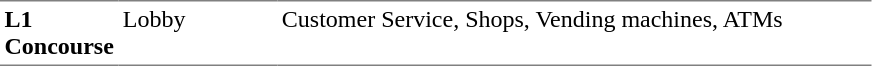<table table border=0 cellspacing=0 cellpadding=3>
<tr>
<td style="border-bottom:solid 1px gray; border-top:solid 1px gray;" valign=top width=50><strong>L1<br>Concourse</strong></td>
<td style="border-bottom:solid 1px gray; border-top:solid 1px gray;" valign=top width=100>Lobby</td>
<td style="border-bottom:solid 1px gray; border-top:solid 1px gray;" valign=top width=390>Customer Service, Shops, Vending machines, ATMs</td>
</tr>
</table>
